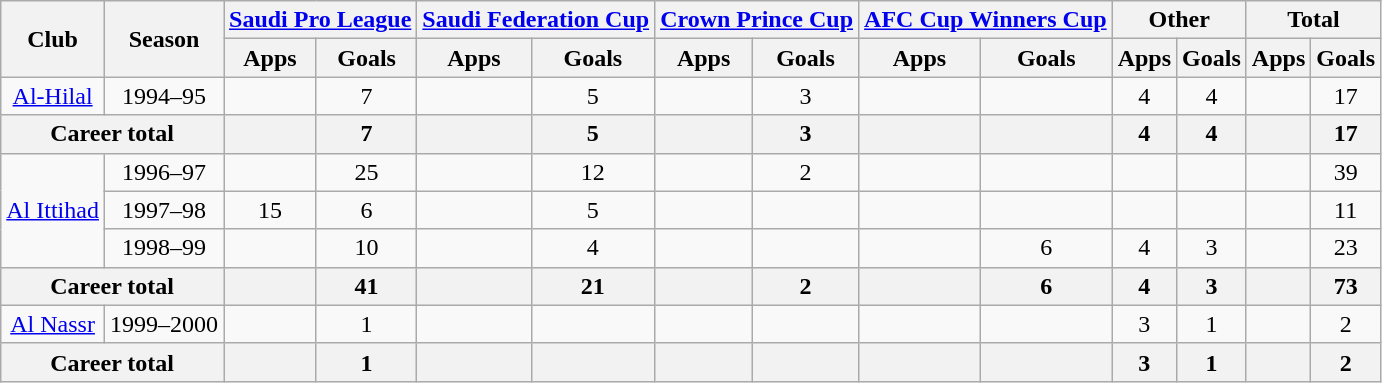<table class="wikitable" style="text-align: center">
<tr>
<th rowspan="2">Club</th>
<th rowspan="2">Season</th>
<th colspan="2"><a href='#'>Saudi Pro League</a></th>
<th colspan="2"><a href='#'>Saudi Federation Cup</a></th>
<th colspan="2"><a href='#'>Crown Prince Cup</a></th>
<th colspan="2"><a href='#'>AFC Cup Winners Cup</a></th>
<th colspan="2">Other</th>
<th colspan="3">Total</th>
</tr>
<tr>
<th>Apps</th>
<th>Goals</th>
<th>Apps</th>
<th>Goals</th>
<th>Apps</th>
<th>Goals</th>
<th>Apps</th>
<th>Goals</th>
<th>Apps</th>
<th>Goals</th>
<th>Apps</th>
<th>Goals</th>
</tr>
<tr>
<td rowspan="1"><a href='#'>Al-Hilal</a></td>
<td 1994–95 Al-Hilal FC season>1994–95</td>
<td></td>
<td>7</td>
<td></td>
<td>5</td>
<td></td>
<td>3</td>
<td></td>
<td></td>
<td>4</td>
<td>4</td>
<td></td>
<td>17</td>
</tr>
<tr>
<th colspan="2">Career total</th>
<th></th>
<th>7</th>
<th></th>
<th>5</th>
<th></th>
<th>3</th>
<th></th>
<th></th>
<th>4</th>
<th>4</th>
<th></th>
<th>17</th>
</tr>
<tr>
<td rowspan="3"><a href='#'>Al Ittihad</a></td>
<td 1996–97 Al-ittihad FC season>1996–97</td>
<td></td>
<td>25</td>
<td></td>
<td>12</td>
<td></td>
<td>2</td>
<td></td>
<td></td>
<td></td>
<td></td>
<td></td>
<td>39</td>
</tr>
<tr>
<td 1997–98 Al-ittihad FC season>1997–98</td>
<td>15</td>
<td>6</td>
<td></td>
<td>5</td>
<td></td>
<td></td>
<td></td>
<td></td>
<td></td>
<td></td>
<td></td>
<td>11</td>
</tr>
<tr>
<td 1998–99 Al-ittihad FC season>1998–99</td>
<td></td>
<td>10</td>
<td></td>
<td>4</td>
<td></td>
<td></td>
<td></td>
<td>6</td>
<td>4</td>
<td>3 </td>
<td></td>
<td>23</td>
</tr>
<tr>
<th colspan="2">Career total</th>
<th></th>
<th>41</th>
<th></th>
<th>21</th>
<th></th>
<th>2</th>
<th></th>
<th>6</th>
<th>4</th>
<th>3</th>
<th></th>
<th>73</th>
</tr>
<tr>
<td rowspan="1"><a href='#'>Al Nassr</a></td>
<td 1999–2000 Al-Nassr FC season>1999–2000</td>
<td></td>
<td>1</td>
<td></td>
<td></td>
<td></td>
<td></td>
<td></td>
<td></td>
<td>3</td>
<td>1</td>
<td></td>
<td>2</td>
</tr>
<tr>
<th colspan="2">Career total</th>
<th></th>
<th>1</th>
<th></th>
<th></th>
<th></th>
<th></th>
<th></th>
<th></th>
<th>3</th>
<th>1</th>
<th></th>
<th>2</th>
</tr>
</table>
